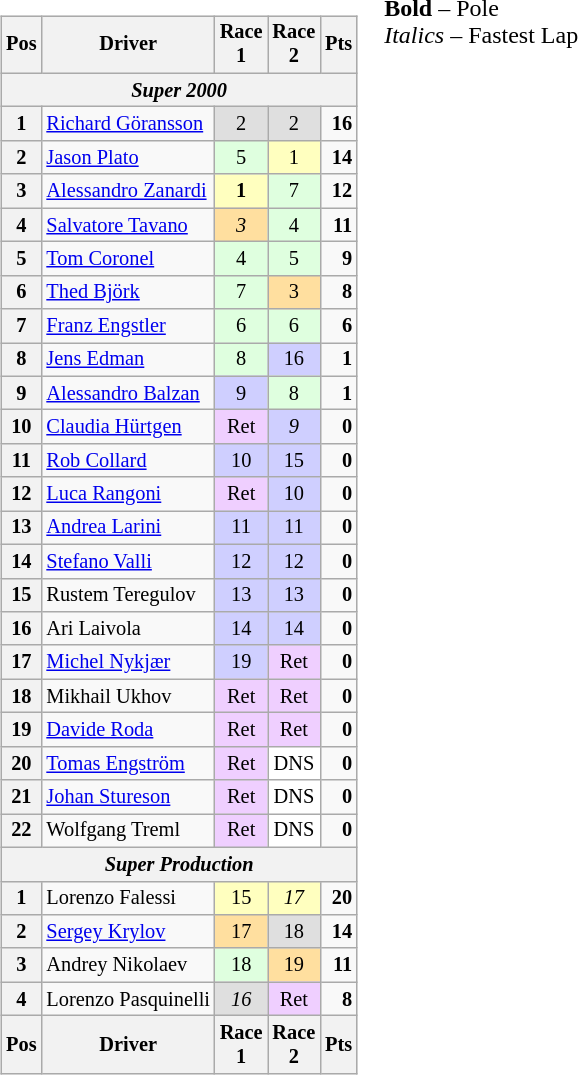<table>
<tr>
<td><br><table class="wikitable" style="font-size: 85%; text-align: center;">
<tr valign="top">
<th valign=middle>Pos</th>
<th valign=middle>Driver</th>
<th>Race<br>1</th>
<th>Race<br>2</th>
<th valign=middle>Pts</th>
</tr>
<tr>
<th colspan=5><em>Super 2000</em></th>
</tr>
<tr>
<th>1</th>
<td align="left"> <a href='#'>Richard Göransson</a></td>
<td style="background:#dfdfdf;">2</td>
<td style="background:#dfdfdf;">2</td>
<td align="right"><strong>16</strong></td>
</tr>
<tr>
<th>2</th>
<td align="left"> <a href='#'>Jason Plato</a></td>
<td style="background:#dfffdf;">5</td>
<td style="background:#ffffbf;">1</td>
<td align="right"><strong>14</strong></td>
</tr>
<tr>
<th>3</th>
<td align="left"> <a href='#'>Alessandro Zanardi</a></td>
<td style="background:#ffffbf;"><strong>1</strong></td>
<td style="background:#dfffdf;">7</td>
<td align="right"><strong>12</strong></td>
</tr>
<tr>
<th>4</th>
<td align="left"> <a href='#'>Salvatore Tavano</a></td>
<td style="background:#ffdf9f;"><em>3</em></td>
<td style="background:#dfffdf;">4</td>
<td align="right"><strong>11</strong></td>
</tr>
<tr>
<th>5</th>
<td align="left"> <a href='#'>Tom Coronel</a></td>
<td style="background:#dfffdf;">4</td>
<td style="background:#dfffdf;">5</td>
<td align="right"><strong>9</strong></td>
</tr>
<tr>
<th>6</th>
<td align="left"> <a href='#'>Thed Björk</a></td>
<td style="background:#dfffdf;">7</td>
<td style="background:#ffdf9f;">3</td>
<td align="right"><strong>8</strong></td>
</tr>
<tr>
<th>7</th>
<td align="left"> <a href='#'>Franz Engstler</a></td>
<td style="background:#dfffdf;">6</td>
<td style="background:#dfffdf;">6</td>
<td align="right"><strong>6</strong></td>
</tr>
<tr>
<th>8</th>
<td align="left"> <a href='#'>Jens Edman</a></td>
<td style="background:#dfffdf;">8</td>
<td style="background:#cfcfff;">16</td>
<td align="right"><strong>1</strong></td>
</tr>
<tr>
<th>9</th>
<td align="left"> <a href='#'>Alessandro Balzan</a></td>
<td style="background:#cfcfff;">9</td>
<td style="background:#dfffdf;">8</td>
<td align="right"><strong>1</strong></td>
</tr>
<tr>
<th>10</th>
<td align="left"> <a href='#'>Claudia Hürtgen</a></td>
<td style="background:#efcfff;">Ret</td>
<td style="background:#cfcfff;"><em>9</em></td>
<td align="right"><strong>0</strong></td>
</tr>
<tr>
<th>11</th>
<td align="left"> <a href='#'>Rob Collard</a></td>
<td style="background:#cfcfff;">10</td>
<td style="background:#cfcfff;">15</td>
<td align="right"><strong>0</strong></td>
</tr>
<tr>
<th>12</th>
<td align="left"> <a href='#'>Luca Rangoni</a></td>
<td style="background:#efcfff;">Ret</td>
<td style="background:#cfcfff;">10</td>
<td align="right"><strong>0</strong></td>
</tr>
<tr>
<th>13</th>
<td align="left"> <a href='#'>Andrea Larini</a></td>
<td style="background:#cfcfff;">11</td>
<td style="background:#cfcfff;">11</td>
<td align="right"><strong>0</strong></td>
</tr>
<tr>
<th>14</th>
<td align="left"> <a href='#'>Stefano Valli</a></td>
<td style="background:#cfcfff;">12</td>
<td style="background:#cfcfff;">12</td>
<td align="right"><strong>0</strong></td>
</tr>
<tr>
<th>15</th>
<td align="left"> Rustem Teregulov</td>
<td style="background:#cfcfff;">13</td>
<td style="background:#cfcfff;">13</td>
<td align="right"><strong>0</strong></td>
</tr>
<tr>
<th>16</th>
<td align="left"> Ari Laivola</td>
<td style="background:#cfcfff;">14</td>
<td style="background:#cfcfff;">14</td>
<td align="right"><strong>0</strong></td>
</tr>
<tr>
<th>17</th>
<td align="left"> <a href='#'>Michel Nykjær</a></td>
<td style="background:#cfcfff;">19</td>
<td style="background:#efcfff;">Ret</td>
<td align="right"><strong>0</strong></td>
</tr>
<tr>
<th>18</th>
<td align="left"> Mikhail Ukhov</td>
<td style="background:#efcfff;">Ret</td>
<td style="background:#efcfff;">Ret</td>
<td align="right"><strong>0</strong></td>
</tr>
<tr>
<th>19</th>
<td align="left"> <a href='#'>Davide Roda</a></td>
<td style="background:#efcfff;">Ret</td>
<td style="background:#efcfff;">Ret</td>
<td align="right"><strong>0</strong></td>
</tr>
<tr>
<th>20</th>
<td align="left"> <a href='#'>Tomas Engström</a></td>
<td style="background:#efcfff;">Ret</td>
<td style="background:#ffffff;">DNS</td>
<td align="right"><strong>0</strong></td>
</tr>
<tr>
<th>21</th>
<td align="left"> <a href='#'>Johan Stureson</a></td>
<td style="background:#efcfff;">Ret</td>
<td style="background:#ffffff;">DNS</td>
<td align="right"><strong>0</strong></td>
</tr>
<tr>
<th>22</th>
<td align="left"> Wolfgang Treml</td>
<td style="background:#efcfff;">Ret</td>
<td style="background:#ffffff;">DNS</td>
<td align="right"><strong>0</strong></td>
</tr>
<tr>
<th colspan=5><em>Super Production</em></th>
</tr>
<tr>
<th>1</th>
<td align="left"> Lorenzo Falessi</td>
<td style="background:#ffffbf;">15</td>
<td style="background:#ffffbf;"><em>17</em></td>
<td align="right"><strong>20</strong></td>
</tr>
<tr>
<th>2</th>
<td align=left> <a href='#'>Sergey Krylov</a></td>
<td style="background:#ffdf9f;">17</td>
<td style="background:#dfdfdf;">18</td>
<td align="right"><strong>14</strong></td>
</tr>
<tr>
<th>3</th>
<td align="left"> Andrey Nikolaev</td>
<td style="background:#dfffdf;">18</td>
<td style="background:#ffdf9f;">19</td>
<td align="right"><strong>11</strong></td>
</tr>
<tr>
<th>4</th>
<td align="left"> Lorenzo Pasquinelli</td>
<td style="background:#dfdfdf;"><em>16</em></td>
<td style="background:#efcfff;">Ret</td>
<td align="right"><strong>8</strong></td>
</tr>
<tr valign="top">
<th valign=middle>Pos</th>
<th valign=middle>Driver</th>
<th>Race<br>1</th>
<th>Race<br>2</th>
<th valign=middle>Pts</th>
</tr>
</table>
</td>
<td valign="top"><br>
<span><strong>Bold</strong> – Pole<br>
<em>Italics</em> – Fastest Lap</span></td>
</tr>
</table>
